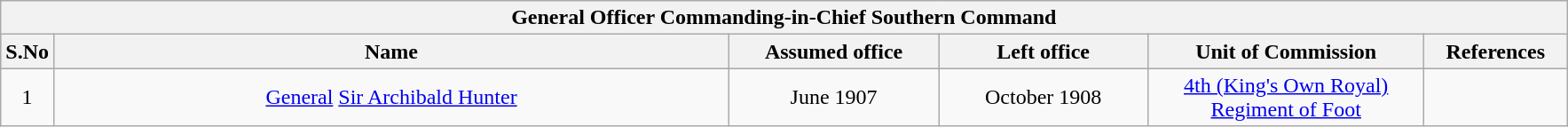<table class="wikitable sortable" style="text-align:center">
<tr>
<th colspan="6"><strong>General Officer Commanding-in-Chief Southern Command</strong></th>
</tr>
<tr style="background:#cccccc">
<th scope="col" style="width: 20px;">S.No</th>
<th scope="col" style="width: 500px;">Name</th>
<th scope="col" style="width: 150px;">Assumed office</th>
<th scope="col" style="width: 150px;">Left office</th>
<th scope="col" style="width: 200px;">Unit of Commission</th>
<th scope="col" style="width: 100px;">References</th>
</tr>
<tr>
<td>1</td>
<td><a href='#'>General</a> <a href='#'>Sir Archibald Hunter</a> </td>
<td>June 1907</td>
<td>October 1908</td>
<td><a href='#'>4th (King's Own Royal) Regiment of Foot</a></td>
<td></td>
</tr>
</table>
